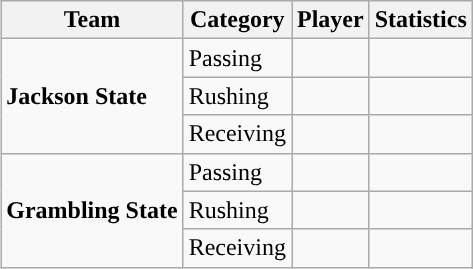<table class="wikitable" style="float: right;">
<tr>
<th>Team</th>
<th>Category</th>
<th>Player</th>
<th>Statistics</th>
</tr>
<tr>
<td rowspan=3><strong>Jackson State</strong></td>
<td>Passing</td>
<td></td>
<td></td>
</tr>
<tr>
<td>Rushing</td>
<td></td>
<td></td>
</tr>
<tr>
<td>Receiving</td>
<td></td>
<td></td>
</tr>
<tr>
<td rowspan=3><strong>Grambling State</strong></td>
<td>Passing</td>
<td></td>
<td></td>
</tr>
<tr>
<td>Rushing</td>
<td></td>
<td></td>
</tr>
<tr>
<td>Receiving</td>
<td></td>
<td></td>
</tr>
</table>
